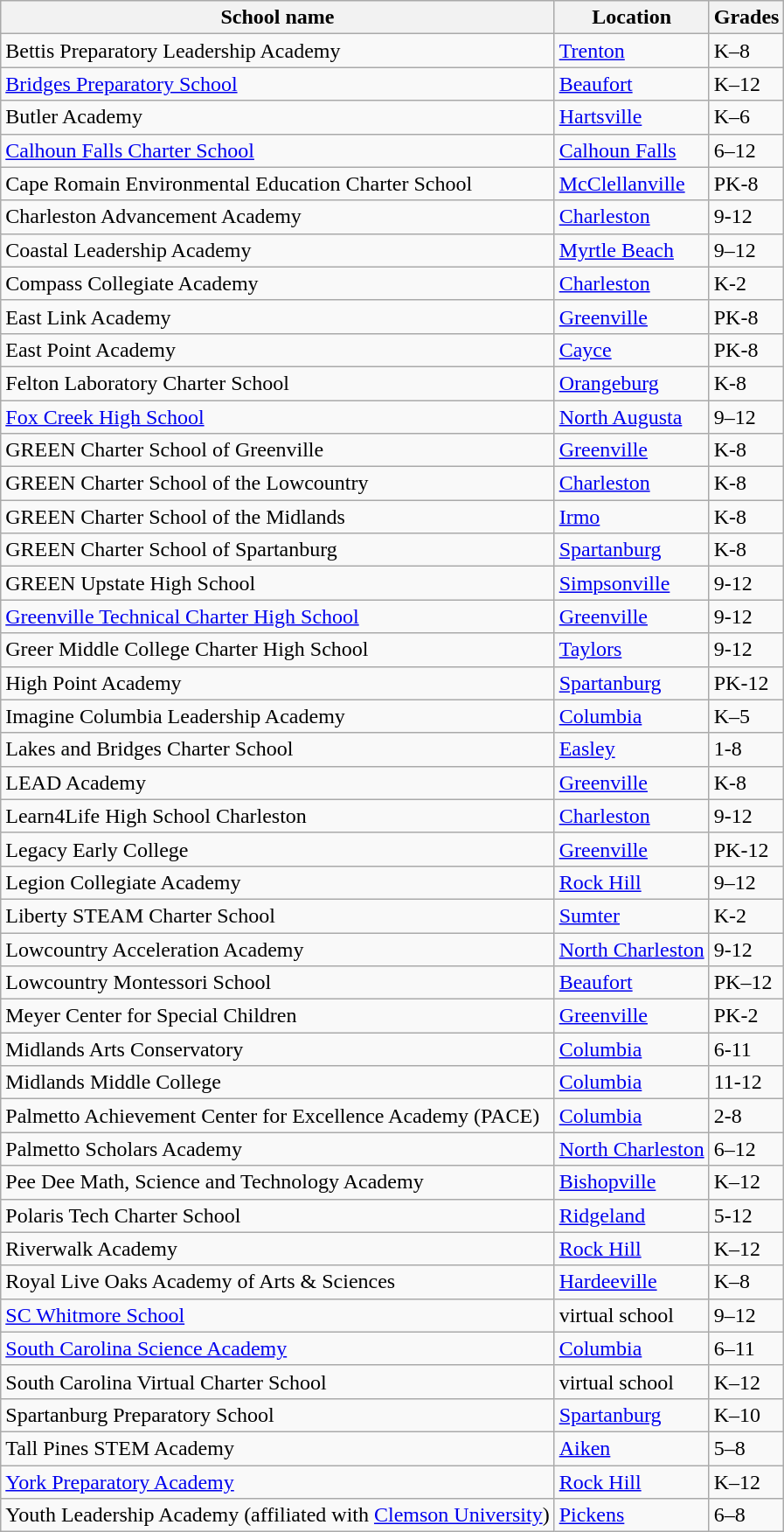<table class="wikitable" border="1">
<tr>
<th>School name</th>
<th>Location</th>
<th>Grades</th>
</tr>
<tr>
<td>Bettis Preparatory Leadership Academy</td>
<td><a href='#'>Trenton</a></td>
<td>K–8</td>
</tr>
<tr>
<td><a href='#'>Bridges Preparatory School</a></td>
<td><a href='#'>Beaufort</a></td>
<td>K–12</td>
</tr>
<tr>
<td>Butler Academy</td>
<td><a href='#'>Hartsville</a></td>
<td>K–6</td>
</tr>
<tr>
<td><a href='#'>Calhoun Falls Charter School</a></td>
<td><a href='#'>Calhoun Falls</a></td>
<td>6–12</td>
</tr>
<tr>
<td>Cape Romain Environmental Education Charter School</td>
<td><a href='#'>McClellanville</a></td>
<td>PK-8</td>
</tr>
<tr>
<td>Charleston Advancement Academy</td>
<td><a href='#'>Charleston</a></td>
<td>9-12</td>
</tr>
<tr>
<td>Coastal Leadership Academy</td>
<td><a href='#'>Myrtle Beach</a></td>
<td>9–12</td>
</tr>
<tr>
<td>Compass Collegiate Academy</td>
<td><a href='#'>Charleston</a></td>
<td>K-2</td>
</tr>
<tr>
<td>East Link Academy</td>
<td><a href='#'>Greenville</a></td>
<td>PK-8</td>
</tr>
<tr>
<td>East Point Academy</td>
<td><a href='#'>Cayce</a></td>
<td>PK-8</td>
</tr>
<tr>
<td>Felton Laboratory Charter School</td>
<td><a href='#'>Orangeburg</a></td>
<td>K-8</td>
</tr>
<tr>
<td><a href='#'>Fox Creek High School</a></td>
<td><a href='#'>North Augusta</a></td>
<td>9–12</td>
</tr>
<tr>
<td>GREEN Charter School of Greenville</td>
<td><a href='#'>Greenville</a></td>
<td>K-8</td>
</tr>
<tr>
<td>GREEN Charter School of the Lowcountry</td>
<td><a href='#'>Charleston</a></td>
<td>K-8</td>
</tr>
<tr>
<td>GREEN Charter School of the Midlands</td>
<td><a href='#'>Irmo</a></td>
<td>K-8</td>
</tr>
<tr>
<td>GREEN Charter School of Spartanburg</td>
<td><a href='#'>Spartanburg</a></td>
<td>K-8</td>
</tr>
<tr>
<td>GREEN Upstate High School</td>
<td><a href='#'>Simpsonville</a></td>
<td>9-12</td>
</tr>
<tr>
<td><a href='#'>Greenville Technical Charter High School</a></td>
<td><a href='#'>Greenville</a></td>
<td>9-12</td>
</tr>
<tr>
<td>Greer Middle College Charter High School</td>
<td><a href='#'>Taylors</a></td>
<td>9-12</td>
</tr>
<tr>
<td>High Point Academy</td>
<td><a href='#'>Spartanburg</a></td>
<td>PK-12</td>
</tr>
<tr>
<td>Imagine Columbia Leadership Academy</td>
<td><a href='#'>Columbia</a></td>
<td>K–5</td>
</tr>
<tr>
<td>Lakes and Bridges Charter School</td>
<td><a href='#'>Easley</a></td>
<td>1-8</td>
</tr>
<tr>
<td>LEAD Academy</td>
<td><a href='#'>Greenville</a></td>
<td>K-8</td>
</tr>
<tr>
<td>Learn4Life High School Charleston</td>
<td><a href='#'>Charleston</a></td>
<td>9-12</td>
</tr>
<tr>
<td>Legacy Early College</td>
<td><a href='#'>Greenville</a></td>
<td>PK-12</td>
</tr>
<tr>
<td>Legion Collegiate Academy</td>
<td><a href='#'>Rock Hill</a></td>
<td>9–12</td>
</tr>
<tr>
<td>Liberty STEAM Charter School</td>
<td><a href='#'>Sumter</a></td>
<td>K-2</td>
</tr>
<tr>
<td>Lowcountry Acceleration Academy</td>
<td><a href='#'>North Charleston</a></td>
<td>9-12</td>
</tr>
<tr>
<td>Lowcountry Montessori School</td>
<td><a href='#'>Beaufort</a></td>
<td>PK–12</td>
</tr>
<tr>
<td>Meyer Center for Special Children</td>
<td><a href='#'>Greenville</a></td>
<td>PK-2</td>
</tr>
<tr>
<td>Midlands Arts Conservatory</td>
<td><a href='#'>Columbia</a></td>
<td>6-11</td>
</tr>
<tr>
<td>Midlands Middle College</td>
<td><a href='#'>Columbia</a></td>
<td>11-12</td>
</tr>
<tr>
<td>Palmetto Achievement Center for Excellence Academy (PACE)</td>
<td><a href='#'>Columbia</a></td>
<td>2-8</td>
</tr>
<tr>
<td>Palmetto Scholars Academy</td>
<td><a href='#'>North Charleston</a></td>
<td>6–12</td>
</tr>
<tr>
<td>Pee Dee Math, Science and Technology Academy</td>
<td><a href='#'>Bishopville</a></td>
<td>K–12</td>
</tr>
<tr>
<td>Polaris Tech Charter School</td>
<td><a href='#'>Ridgeland</a></td>
<td>5-12</td>
</tr>
<tr>
<td>Riverwalk Academy</td>
<td><a href='#'>Rock Hill</a></td>
<td>K–12</td>
</tr>
<tr>
<td>Royal Live Oaks Academy of Arts & Sciences</td>
<td><a href='#'>Hardeeville</a></td>
<td>K–8</td>
</tr>
<tr>
<td><a href='#'>SC Whitmore School</a></td>
<td>virtual school</td>
<td>9–12</td>
</tr>
<tr>
<td><a href='#'>South Carolina Science Academy</a></td>
<td><a href='#'>Columbia</a></td>
<td>6–11</td>
</tr>
<tr>
<td>South Carolina Virtual Charter School</td>
<td>virtual school</td>
<td>K–12</td>
</tr>
<tr>
<td>Spartanburg Preparatory School</td>
<td><a href='#'>Spartanburg</a></td>
<td>K–10</td>
</tr>
<tr>
<td>Tall Pines STEM Academy</td>
<td><a href='#'>Aiken</a></td>
<td>5–8</td>
</tr>
<tr>
<td><a href='#'>York Preparatory Academy</a></td>
<td><a href='#'>Rock Hill</a></td>
<td>K–12</td>
</tr>
<tr>
<td>Youth Leadership Academy (affiliated with <a href='#'>Clemson University</a>)</td>
<td><a href='#'>Pickens</a></td>
<td>6–8</td>
</tr>
</table>
